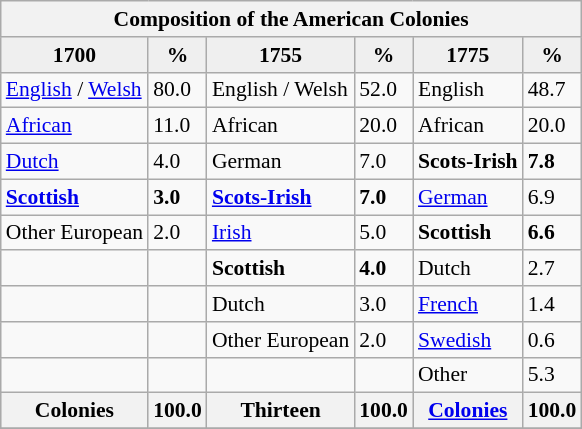<table class="sort wikitable sortable" style="font-size: 90%">
<tr>
<th colspan=6>Composition of the American Colonies</th>
</tr>
<tr>
<th style="background:#efefef;">1700</th>
<th style="background:#efefef;">%</th>
<th style="background:#efefef;">1755</th>
<th style="background:#efefef;">%</th>
<th style="background:#efefef;">1775</th>
<th style="background:#efefef;">%</th>
</tr>
<tr>
<td><a href='#'>English</a> / <a href='#'>Welsh</a></td>
<td>80.0</td>
<td>English / Welsh</td>
<td>52.0</td>
<td>English</td>
<td>48.7</td>
</tr>
<tr>
<td><a href='#'>African</a></td>
<td>11.0</td>
<td>African</td>
<td>20.0</td>
<td>African</td>
<td>20.0</td>
</tr>
<tr>
<td><a href='#'>Dutch</a></td>
<td>4.0</td>
<td>German</td>
<td>7.0</td>
<td><strong>Scots-Irish</strong></td>
<td><strong>7.8</strong></td>
</tr>
<tr>
<td><strong><a href='#'>Scottish</a></strong></td>
<td><strong>3.0</strong></td>
<td><strong><a href='#'>Scots-Irish</a></strong></td>
<td><strong>7.0</strong></td>
<td><a href='#'>German</a></td>
<td>6.9</td>
</tr>
<tr>
<td>Other European</td>
<td>2.0</td>
<td><a href='#'>Irish</a></td>
<td>5.0</td>
<td><strong>Scottish</strong></td>
<td><strong>6.6</strong></td>
</tr>
<tr>
<td></td>
<td></td>
<td><strong>Scottish</strong></td>
<td><strong>4.0</strong></td>
<td>Dutch</td>
<td>2.7</td>
</tr>
<tr>
<td></td>
<td></td>
<td>Dutch</td>
<td>3.0</td>
<td><a href='#'>French</a></td>
<td>1.4</td>
</tr>
<tr>
<td></td>
<td></td>
<td>Other European</td>
<td>2.0</td>
<td><a href='#'>Swedish</a></td>
<td>0.6</td>
</tr>
<tr>
<td></td>
<td></td>
<td></td>
<td></td>
<td>Other</td>
<td>5.3</td>
</tr>
<tr class="sortbottom" bgcolor="lightgrey">
<th> Colonies</th>
<th>100.0</th>
<th> Thirteen</th>
<th>100.0</th>
<th> <a href='#'>Colonies</a></th>
<th>100.0</th>
</tr>
<tr>
</tr>
</table>
